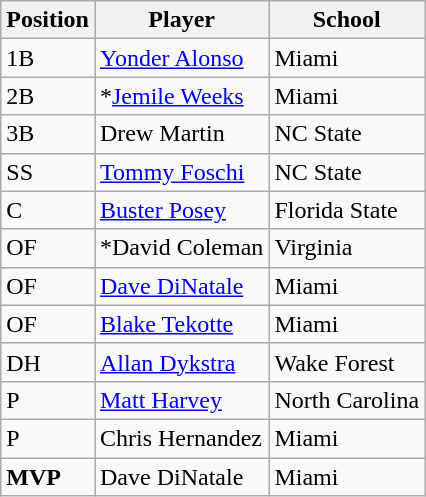<table class="wikitable">
<tr>
<th>Position</th>
<th>Player</th>
<th>School</th>
</tr>
<tr>
<td>1B</td>
<td><a href='#'>Yonder Alonso</a></td>
<td>Miami</td>
</tr>
<tr>
<td>2B</td>
<td>*<a href='#'>Jemile Weeks</a></td>
<td>Miami</td>
</tr>
<tr>
<td>3B</td>
<td>Drew Martin</td>
<td>NC State</td>
</tr>
<tr>
<td>SS</td>
<td><a href='#'>Tommy Foschi</a></td>
<td>NC State</td>
</tr>
<tr>
<td>C</td>
<td><a href='#'>Buster Posey</a></td>
<td>Florida State</td>
</tr>
<tr>
<td>OF</td>
<td>*David Coleman</td>
<td>Virginia</td>
</tr>
<tr>
<td>OF</td>
<td><a href='#'>Dave DiNatale</a></td>
<td>Miami</td>
</tr>
<tr>
<td>OF</td>
<td><a href='#'>Blake Tekotte</a></td>
<td>Miami</td>
</tr>
<tr>
<td>DH</td>
<td><a href='#'>Allan Dykstra</a></td>
<td>Wake Forest</td>
</tr>
<tr>
<td>P</td>
<td><a href='#'>Matt Harvey</a></td>
<td>North Carolina</td>
</tr>
<tr>
<td>P</td>
<td>Chris Hernandez</td>
<td>Miami</td>
</tr>
<tr>
<td><strong>MVP</strong></td>
<td>Dave DiNatale</td>
<td>Miami</td>
</tr>
</table>
